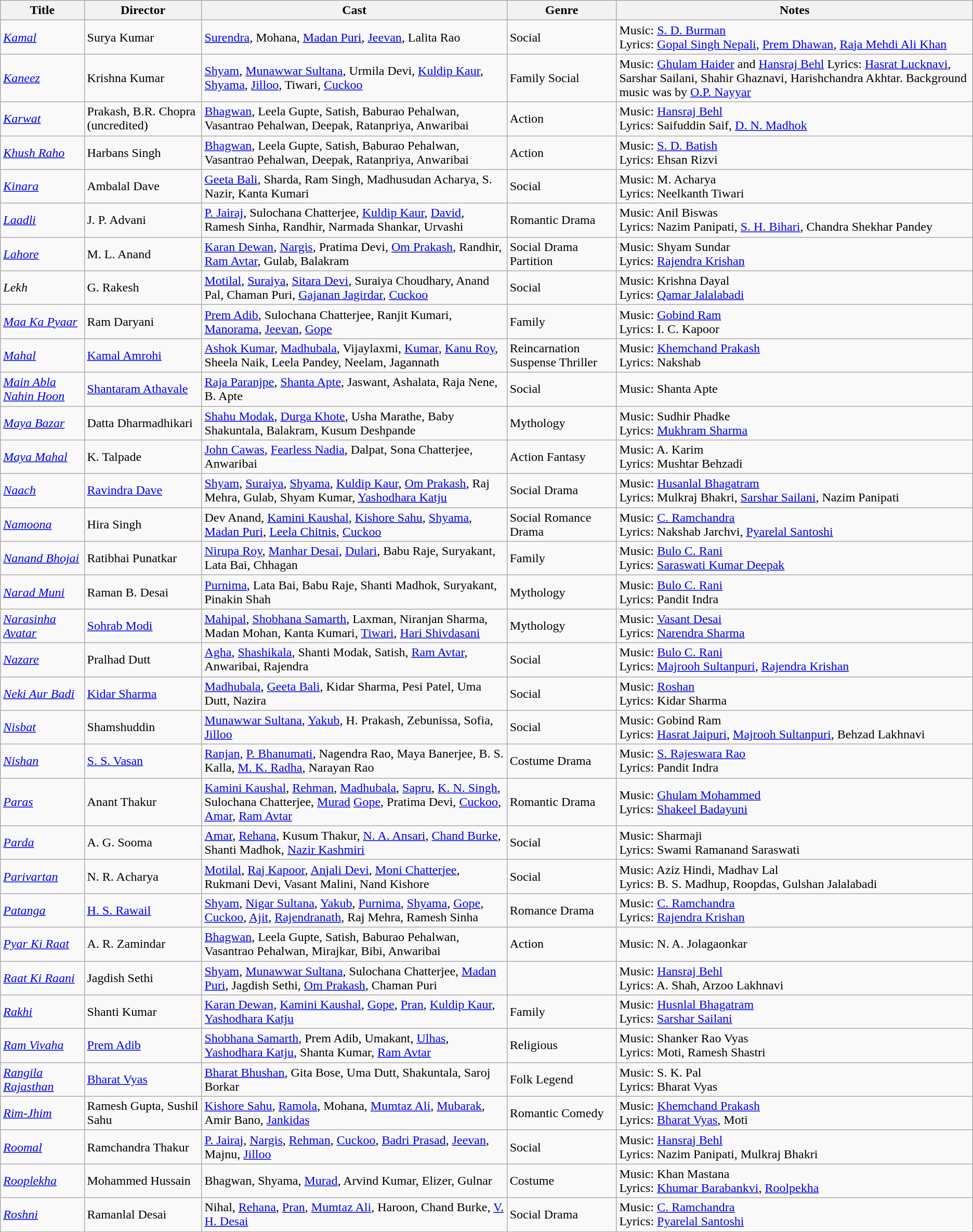<table class="wikitable">
<tr>
<th>Title</th>
<th>Director</th>
<th>Cast</th>
<th>Genre</th>
<th>Notes</th>
</tr>
<tr>
<td><em><a href='#'>Kamal</a></em></td>
<td>Surya Kumar</td>
<td><a href='#'>Surendra</a>, Mohana, <a href='#'>Madan Puri</a>, <a href='#'>Jeevan</a>, Lalita Rao</td>
<td>Social</td>
<td>Music: <a href='#'>S. D. Burman</a><br>Lyrics: <a href='#'>Gopal Singh Nepali</a>, <a href='#'>Prem Dhawan</a>, <a href='#'>Raja Mehdi Ali Khan</a></td>
</tr>
<tr>
<td><em><a href='#'>Kaneez</a></em></td>
<td>Krishna Kumar</td>
<td><a href='#'>Shyam</a>, <a href='#'>Munawwar Sultana</a>, Urmila Devi, <a href='#'>Kuldip Kaur</a>, <a href='#'>Shyama</a>, <a href='#'>Jilloo</a>, Tiwari, <a href='#'>Cuckoo</a></td>
<td>Family Social</td>
<td>Music: <a href='#'>Ghulam Haider</a> and <a href='#'>Hansraj Behl</a> Lyrics:  <a href='#'>Hasrat Lucknavi</a>, Sarshar Sailani, Shahir Ghaznavi, Harishchandra Akhtar. Background music was by <a href='#'>O.P. Nayyar</a></td>
</tr>
<tr>
<td><em><a href='#'>Karwat</a></em></td>
<td>Prakash,  B.R. Chopra (uncredited)</td>
<td><a href='#'>Bhagwan</a>, Leela Gupte, Satish, Baburao Pehalwan, Vasantrao Pehalwan, Deepak, Ratanpriya, Anwaribai</td>
<td>Action</td>
<td>Music: <a href='#'>Hansraj Behl</a><br>Lyrics: Saifuddin Saif, <a href='#'>D. N. Madhok</a></td>
</tr>
<tr>
<td><em><a href='#'>Khush Raho</a></em></td>
<td>Harbans Singh</td>
<td><a href='#'>Bhagwan</a>, Leela Gupte, Satish, Baburao Pehalwan, Vasantrao Pehalwan, Deepak, Ratanpriya, Anwaribai</td>
<td>Action</td>
<td>Music: <a href='#'>S. D. Batish</a><br>Lyrics: Ehsan Rizvi</td>
</tr>
<tr>
<td><em><a href='#'>Kinara</a></em></td>
<td>Ambalal Dave</td>
<td><a href='#'>Geeta Bali</a>, Sharda, Ram Singh, Madhusudan Acharya, S. Nazir, Kanta Kumari</td>
<td>Social</td>
<td>Music: M. Acharya<br>Lyrics: Neelkanth Tiwari</td>
</tr>
<tr>
<td><em><a href='#'>Laadli</a></em></td>
<td>J. P. Advani</td>
<td><a href='#'>P. Jairaj</a>, Sulochana Chatterjee, <a href='#'>Kuldip Kaur</a>, <a href='#'>David</a>, Ramesh Sinha, Randhir, Narmada Shankar, Urvashi</td>
<td>Romantic Drama</td>
<td>Music: Anil Biswas<br>Lyrics: Nazim Panipati, <a href='#'>S. H. Bihari</a>, Chandra Shekhar Pandey</td>
</tr>
<tr>
<td><em><a href='#'>Lahore</a></em></td>
<td>M. L. Anand</td>
<td><a href='#'>Karan Dewan</a>, <a href='#'>Nargis</a>, Pratima Devi, <a href='#'>Om Prakash</a>, Randhir, <a href='#'>Ram Avtar</a>, Gulab, Balakram</td>
<td>Social Drama Partition</td>
<td>Music: Shyam Sundar<br>Lyrics: <a href='#'>Rajendra Krishan</a></td>
</tr>
<tr>
<td><em>Lekh</em></td>
<td>G. Rakesh</td>
<td><a href='#'>Motilal</a>, <a href='#'>Suraiya</a>, <a href='#'>Sitara Devi</a>, Suraiya Choudhary, Anand Pal, Chaman Puri, <a href='#'>Gajanan Jagirdar</a>, <a href='#'>Cuckoo</a></td>
<td>Social</td>
<td>Music: Krishna Dayal<br>Lyrics: <a href='#'>Qamar Jalalabadi</a></td>
</tr>
<tr>
<td><em><a href='#'>Maa Ka Pyaar</a></em></td>
<td>Ram Daryani</td>
<td><a href='#'>Prem Adib</a>, Sulochana Chatterjee, Ranjit Kumari, <a href='#'>Manorama</a>, <a href='#'>Jeevan</a>, <a href='#'>Gope</a></td>
<td>Family</td>
<td>Music: <a href='#'>Gobind Ram</a> <br>Lyrics: I. C. Kapoor</td>
</tr>
<tr>
<td><em><a href='#'>Mahal</a></em></td>
<td><a href='#'>Kamal Amrohi</a></td>
<td><a href='#'>Ashok Kumar</a>, <a href='#'>Madhubala</a>, Vijaylaxmi, <a href='#'>Kumar</a>, <a href='#'>Kanu Roy</a>, Sheela Naik, Leela Pandey, Neelam, Jagannath</td>
<td>Reincarnation Suspense Thriller</td>
<td>Music: <a href='#'>Khemchand Prakash</a><br>Lyrics: Nakshab</td>
</tr>
<tr>
<td><em><a href='#'>Main Abla Nahin Hoon</a></em></td>
<td><a href='#'>Shantaram Athavale</a></td>
<td><a href='#'>Raja Paranjpe</a>, <a href='#'>Shanta Apte</a>, Jaswant, Ashalata, Raja Nene, B. Apte</td>
<td>Social</td>
<td>Music: Shanta Apte</td>
</tr>
<tr>
<td><em><a href='#'>Maya Bazar</a></em></td>
<td>Datta Dharmadhikari</td>
<td><a href='#'>Shahu Modak</a>, <a href='#'>Durga Khote</a>, Usha Marathe, Baby Shakuntala, Balakram, Kusum Deshpande</td>
<td>Mythology</td>
<td>Music: Sudhir Phadke<br>Lyrics: <a href='#'>Mukhram Sharma</a></td>
</tr>
<tr>
<td><em><a href='#'>Maya Mahal</a></em></td>
<td>K. Talpade</td>
<td><a href='#'>John Cawas</a>, <a href='#'>Fearless Nadia</a>, Dalpat, Sona Chatterjee, Anwaribai</td>
<td>Action Fantasy</td>
<td>Music: A. Karim<br>Lyrics: Mushtar Behzadi</td>
</tr>
<tr>
<td><em><a href='#'>Naach</a></em></td>
<td><a href='#'>Ravindra Dave</a></td>
<td><a href='#'>Shyam</a>, <a href='#'>Suraiya</a>, <a href='#'>Shyama</a>, <a href='#'>Kuldip Kaur</a>, <a href='#'>Om Prakash</a>, Raj Mehra, Gulab, Shyam Kumar, <a href='#'>Yashodhara Katju</a></td>
<td>Social Drama</td>
<td>Music: <a href='#'>Husanlal Bhagatram</a><br>Lyrics: Mulkraj Bhakri, <a href='#'>Sarshar Sailani</a>, Nazim Panipati</td>
</tr>
<tr>
<td><em><a href='#'>Namoona</a></em></td>
<td>Hira Singh</td>
<td>Dev Anand, <a href='#'>Kamini Kaushal</a>, <a href='#'>Kishore Sahu</a>, <a href='#'>Shyama</a>, <a href='#'>Madan Puri</a>, <a href='#'>Leela Chitnis</a>, <a href='#'>Cuckoo</a></td>
<td>Social Romance Drama</td>
<td>Music: <a href='#'>C. Ramchandra</a><br>Lyrics: Nakshab Jarchvi, <a href='#'>Pyarelal Santoshi</a></td>
</tr>
<tr>
<td><em><a href='#'>Nanand Bhojai</a></em></td>
<td>Ratibhai Punatkar</td>
<td><a href='#'>Nirupa Roy</a>, <a href='#'>Manhar Desai</a>, <a href='#'>Dulari</a>, Babu Raje, Suryakant, Lata Bai, Chhagan</td>
<td>Family</td>
<td>Music: <a href='#'>Bulo C. Rani</a><br>Lyrics: <a href='#'>Saraswati Kumar Deepak</a></td>
</tr>
<tr>
<td><em><a href='#'>Narad Muni</a></em></td>
<td>Raman B. Desai</td>
<td><a href='#'>Purnima</a>, Lata Bai, Babu Raje, Shanti Madhok, Suryakant, Pinakin Shah</td>
<td>Mythology</td>
<td>Music: <a href='#'>Bulo C. Rani</a><br>Lyrics: Pandit Indra</td>
</tr>
<tr>
<td><em><a href='#'>Narasinha Avatar</a></em></td>
<td><a href='#'>Sohrab Modi</a></td>
<td><a href='#'>Mahipal</a>, <a href='#'>Shobhana Samarth</a>, Laxman, Niranjan Sharma, Madan Mohan, Kanta Kumari, <a href='#'>Tiwari</a>, <a href='#'>Hari Shivdasani</a></td>
<td>Mythology</td>
<td>Music: <a href='#'>Vasant Desai</a><br>Lyrics: <a href='#'>Narendra Sharma</a></td>
</tr>
<tr>
<td><em><a href='#'>Nazare</a></em></td>
<td>Pralhad Dutt</td>
<td><a href='#'>Agha</a>, <a href='#'>Shashikala</a>, Shanti Modak, Satish, <a href='#'>Ram Avtar</a>, Anwaribai, Rajendra</td>
<td>Social</td>
<td>Music: <a href='#'>Bulo C. Rani</a><br>Lyrics: <a href='#'>Majrooh Sultanpuri</a>, <a href='#'>Rajendra Krishan</a></td>
</tr>
<tr>
<td><em><a href='#'>Neki Aur Badi</a></em></td>
<td><a href='#'>Kidar Sharma</a></td>
<td><a href='#'>Madhubala</a>, <a href='#'>Geeta Bali</a>, Kidar Sharma, Pesi Patel, Uma Dutt, Nazira</td>
<td>Social</td>
<td>Music: <a href='#'>Roshan</a><br>Lyrics: Kidar Sharma</td>
</tr>
<tr>
<td><em><a href='#'>Nisbat</a></em></td>
<td>Shamshuddin</td>
<td><a href='#'>Munawwar Sultana</a>, <a href='#'>Yakub</a>, H. Prakash, Zebunissa, Sofia, <a href='#'>Jilloo</a></td>
<td>Social</td>
<td>Music: Gobind Ram<br>Lyrics: <a href='#'>Hasrat Jaipuri</a>, <a href='#'>Majrooh Sultanpuri</a>, Behzad Lakhnavi</td>
</tr>
<tr>
<td><em><a href='#'>Nishan</a></em></td>
<td><a href='#'>S. S. Vasan</a></td>
<td><a href='#'>Ranjan</a>, <a href='#'>P. Bhanumati</a>, Nagendra Rao, Maya Banerjee, B. S. Kalla, <a href='#'>M. K. Radha</a>, Narayan Rao</td>
<td>Costume Drama</td>
<td>Music: <a href='#'>S. Rajeswara Rao</a><br>Lyrics: Pandit Indra</td>
</tr>
<tr>
<td><em><a href='#'>Paras</a></em></td>
<td>Anant Thakur</td>
<td><a href='#'>Kamini Kaushal</a>, <a href='#'>Rehman</a>, <a href='#'>Madhubala</a>, <a href='#'>Sapru</a>, <a href='#'>K. N. Singh</a>, Sulochana Chatterjee, <a href='#'>Murad</a> <a href='#'>Gope</a>, Pratima Devi, <a href='#'>Cuckoo</a>, <a href='#'>Amar</a>, <a href='#'>Ram Avtar</a></td>
<td>Romantic Drama</td>
<td>Music: <a href='#'>Ghulam Mohammed</a><br>Lyrics: <a href='#'>Shakeel Badayuni</a></td>
</tr>
<tr>
<td><em><a href='#'>Parda</a></em></td>
<td>A. G. Sooma</td>
<td><a href='#'>Amar</a>, <a href='#'>Rehana</a>, Kusum Thakur, <a href='#'>N. A. Ansari</a>, <a href='#'>Chand Burke</a>, Shanti Madhok, <a href='#'>Nazir Kashmiri</a></td>
<td>Social</td>
<td>Music: Sharmaji<br>Lyrics: Swami Ramanand Saraswati</td>
</tr>
<tr>
<td><em><a href='#'>Parivartan</a></em></td>
<td>N. R. Acharya</td>
<td><a href='#'>Motilal</a>, <a href='#'>Raj Kapoor</a>, <a href='#'>Anjali Devi</a>, <a href='#'>Moni Chatterjee</a>, Rukmani Devi, Vasant Malini, Nand Kishore</td>
<td>Social</td>
<td>Music: Aziz Hindi,  Madhav Lal<br>Lyrics: B. S. Madhup, Roopdas, Gulshan Jalalabadi</td>
</tr>
<tr>
<td><em><a href='#'>Patanga</a></em></td>
<td><a href='#'>H. S. Rawail</a></td>
<td><a href='#'>Shyam</a>, <a href='#'>Nigar Sultana</a>, <a href='#'>Yakub</a>, <a href='#'>Purnima</a>, <a href='#'>Shyama</a>, <a href='#'>Gope</a>, <a href='#'>Cuckoo</a>, <a href='#'>Ajit</a>, <a href='#'>Rajendranath</a>, Raj Mehra, Ramesh Sinha</td>
<td>Romance Drama</td>
<td>Music: <a href='#'>C. Ramchandra</a><br>Lyrics: <a href='#'>Rajendra Krishan</a></td>
</tr>
<tr>
<td><em><a href='#'>Pyar Ki Raat</a></em></td>
<td>A. R. Zamindar</td>
<td><a href='#'>Bhagwan</a>, Leela Gupte, Satish, Baburao Pehalwan, Vasantrao Pehalwan, Mirajkar, Bibi, Anwaribai</td>
<td>Action</td>
<td>Music: N. A. Jolagaonkar</td>
</tr>
<tr>
<td><em><a href='#'>Raat Ki Raani</a></em></td>
<td>Jagdish Sethi</td>
<td><a href='#'>Shyam</a>, <a href='#'>Munawwar Sultana</a>, Sulochana Chatterjee, <a href='#'>Madan Puri</a>, Jagdish Sethi, <a href='#'>Om Prakash</a>, Chaman Puri</td>
<td></td>
<td>Music: <a href='#'>Hansraj Behl</a><br>Lyrics: A. Shah, Arzoo Lakhnavi</td>
</tr>
<tr>
<td><em><a href='#'>Rakhi</a></em></td>
<td>Shanti Kumar</td>
<td><a href='#'>Karan Dewan</a>, <a href='#'>Kamini Kaushal</a>, <a href='#'>Gope</a>, <a href='#'>Pran</a>, <a href='#'>Kuldip Kaur</a>, <a href='#'>Yashodhara Katju</a></td>
<td>Family</td>
<td>Music: <a href='#'>Husnlal Bhagatram</a><br>Lyrics: <a href='#'>Sarshar Sailani</a></td>
</tr>
<tr>
<td><em><a href='#'>Ram Vivaha</a></em></td>
<td><a href='#'>Prem Adib</a></td>
<td><a href='#'>Shobhana Samarth</a>, Prem Adib, Umakant, <a href='#'>Ulhas</a>, <a href='#'>Yashodhara Katju</a>, Shanta Kumar, <a href='#'>Ram Avtar</a></td>
<td>Religious</td>
<td>Music: Shanker Rao Vyas<br>Lyrics: Moti, Ramesh Shastri</td>
</tr>
<tr>
<td><em><a href='#'>Rangila Rajasthan</a></em></td>
<td><a href='#'>Bharat Vyas</a></td>
<td><a href='#'>Bharat Bhushan</a>, Gita Bose, Uma Dutt, Shakuntala, Saroj Borkar</td>
<td>Folk Legend</td>
<td>Music: S. K. Pal<br>Lyrics: Bharat Vyas</td>
</tr>
<tr>
<td><em><a href='#'>Rim-Jhim</a></em></td>
<td>Ramesh Gupta, Sushil Sahu</td>
<td><a href='#'>Kishore Sahu</a>, <a href='#'>Ramola</a>, Mohana, <a href='#'>Mumtaz Ali</a>, <a href='#'>Mubarak</a>, Amir Bano, <a href='#'>Jankidas</a></td>
<td>Romantic Comedy</td>
<td>Music: <a href='#'>Khemchand Prakash</a><br>Lyrics: <a href='#'>Bharat Vyas</a>, Moti</td>
</tr>
<tr>
<td><em><a href='#'>Roomal</a></em></td>
<td>Ramchandra Thakur</td>
<td><a href='#'>P. Jairaj</a>, <a href='#'>Nargis</a>, <a href='#'>Rehman</a>, <a href='#'>Cuckoo</a>, <a href='#'>Badri Prasad</a>, <a href='#'>Jeevan</a>, Majnu,  <a href='#'>Jilloo</a></td>
<td>Social</td>
<td>Music: <a href='#'>Hansraj Behl</a><br>Lyrics: Nazim Panipati, Mulkraj Bhakri</td>
</tr>
<tr>
<td><em><a href='#'>Rooplekha</a></em></td>
<td>Mohammed Hussain</td>
<td>Bhagwan, Shyama, <a href='#'>Murad</a>, Arvind Kumar, Elizer, Gulnar</td>
<td>Costume</td>
<td>Music: Khan Mastana<br>Lyrics: <a href='#'>Khumar Barabankvi</a>, <a href='#'>Roolpekha</a></td>
</tr>
<tr>
<td><em><a href='#'>Roshni</a></em></td>
<td>Ramanlal Desai</td>
<td>Nihal, <a href='#'>Rehana</a>, <a href='#'>Pran</a>, <a href='#'>Mumtaz Ali</a>, Haroon, Chand Burke, <a href='#'>V. H. Desai</a></td>
<td>Social Drama</td>
<td>Music: <a href='#'>C. Ramchandra</a><br>Lyrics: <a href='#'>Pyarelal Santoshi</a></td>
</tr>
</table>
